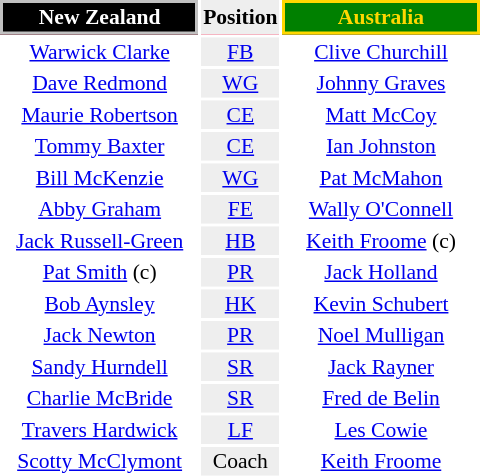<table align=right style="font-size:90%; margin-left:1em">
<tr bgcolor=#FF0033>
<th align="centre" width="126" style="border: 2px solid silver; background: Black; color: white">New Zealand</th>
<th align="center" style="background: #eeeeee; color: black">Position</th>
<th align="centre" width="126" style="border: 2px solid gold; background: green; color: gold">Australia</th>
</tr>
<tr>
<td align="center"><a href='#'>Warwick Clarke</a></td>
<td align="center" style="background: #eeeeee"><a href='#'>FB</a></td>
<td align="center"><a href='#'>Clive Churchill</a></td>
</tr>
<tr>
<td align="center"><a href='#'>Dave Redmond</a></td>
<td align="center" style="background: #eeeeee"><a href='#'>WG</a></td>
<td align="center"><a href='#'>Johnny Graves</a></td>
</tr>
<tr>
<td align="center"><a href='#'>Maurie Robertson</a></td>
<td align="center" style="background: #eeeeee"><a href='#'>CE</a></td>
<td align="center"><a href='#'>Matt McCoy</a></td>
</tr>
<tr>
<td align="center"><a href='#'>Tommy Baxter</a></td>
<td align="center" style="background: #eeeeee"><a href='#'>CE</a></td>
<td align="center"><a href='#'>Ian Johnston</a></td>
</tr>
<tr>
<td align="center"><a href='#'>Bill McKenzie</a></td>
<td align="center" style="background: #eeeeee"><a href='#'>WG</a></td>
<td align="center"><a href='#'>Pat McMahon</a></td>
</tr>
<tr>
<td align="center"><a href='#'>Abby Graham</a></td>
<td align="center" style="background: #eeeeee"><a href='#'>FE</a></td>
<td align="center"><a href='#'>Wally O'Connell</a></td>
</tr>
<tr>
<td align="center"><a href='#'>Jack Russell-Green</a></td>
<td align="center" style="background: #eeeeee"><a href='#'>HB</a></td>
<td align="center"><a href='#'>Keith Froome</a> (c)</td>
</tr>
<tr>
<td align="center"><a href='#'>Pat Smith</a> (c)</td>
<td align="center" style="background: #eeeeee"><a href='#'>PR</a></td>
<td align="center"><a href='#'>Jack Holland</a></td>
</tr>
<tr>
<td align="center"><a href='#'>Bob Aynsley</a></td>
<td align="center" style="background: #eeeeee"><a href='#'>HK</a></td>
<td align="center"><a href='#'>Kevin Schubert</a></td>
</tr>
<tr>
<td align="center"><a href='#'>Jack Newton</a></td>
<td align="center" style="background: #eeeeee"><a href='#'>PR</a></td>
<td align="center"><a href='#'>Noel Mulligan</a></td>
</tr>
<tr>
<td align="center"><a href='#'>Sandy Hurndell</a></td>
<td align="center" style="background: #eeeeee"><a href='#'>SR</a></td>
<td align="center"><a href='#'>Jack Rayner</a></td>
</tr>
<tr>
<td align="center"><a href='#'>Charlie McBride</a></td>
<td align="center" style="background: #eeeeee"><a href='#'>SR</a></td>
<td align="center"><a href='#'>Fred de Belin</a></td>
</tr>
<tr>
<td align="center"><a href='#'>Travers Hardwick</a></td>
<td align="center" style="background: #eeeeee"><a href='#'>LF</a></td>
<td align="center"><a href='#'>Les Cowie</a></td>
</tr>
<tr>
<td align="center"><a href='#'>Scotty McClymont</a></td>
<td align="center" style="background: #eeeeee">Coach</td>
<td align="center"><a href='#'>Keith Froome</a></td>
</tr>
</table>
